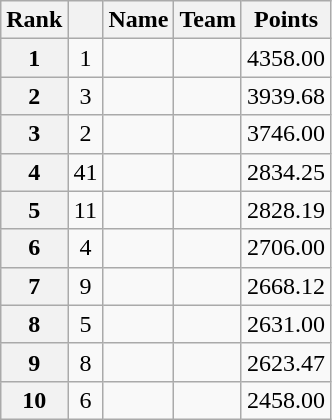<table class="wikitable">
<tr>
<th scope="col">Rank</th>
<th scope="col"></th>
<th scope="col">Name</th>
<th scope="col">Team</th>
<th scope="col">Points</th>
</tr>
<tr>
<th scope="row">1</th>
<td style="text-align:center;">1</td>
<td></td>
<td></td>
<td>4358.00</td>
</tr>
<tr>
<th scope="row">2</th>
<td style="text-align:center;">3</td>
<td></td>
<td></td>
<td>3939.68</td>
</tr>
<tr>
<th scope="row">3</th>
<td style="text-align:center;">2</td>
<td></td>
<td></td>
<td>3746.00</td>
</tr>
<tr>
<th scope="row">4</th>
<td style="text-align:center;">41</td>
<td></td>
<td></td>
<td>2834.25</td>
</tr>
<tr>
<th scope="row">5</th>
<td style="text-align:center;">11</td>
<td></td>
<td></td>
<td>2828.19</td>
</tr>
<tr>
<th scope="row">6</th>
<td style="text-align:center;">4</td>
<td></td>
<td></td>
<td>2706.00</td>
</tr>
<tr>
<th scope="row">7</th>
<td style="text-align:center;">9</td>
<td></td>
<td></td>
<td>2668.12</td>
</tr>
<tr>
<th scope="row">8</th>
<td style="text-align:center;">5</td>
<td></td>
<td></td>
<td>2631.00</td>
</tr>
<tr>
<th scope="row">9</th>
<td style="text-align:center;">8</td>
<td></td>
<td></td>
<td>2623.47</td>
</tr>
<tr>
<th scope="row">10</th>
<td style="text-align:center;">6</td>
<td></td>
<td></td>
<td>2458.00</td>
</tr>
</table>
